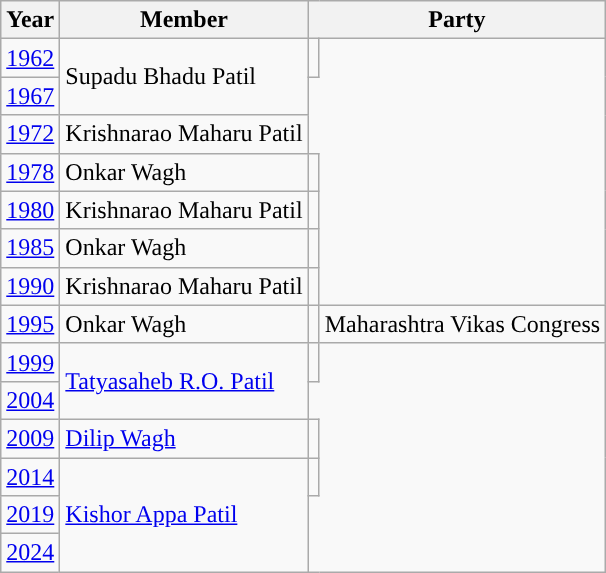<table class="wikitable">
<tr>
<th>Year</th>
<th>Member</th>
<th colspan="2">Party</th>
</tr>
<tr>
<td><a href='#'>1962</a></td>
<td rowspan="2">Supadu Bhadu Patil</td>
<td></td>
</tr>
<tr>
<td><a href='#'>1967</a></td>
</tr>
<tr>
<td><a href='#'>1972</a></td>
<td>Krishnarao Maharu Patil</td>
</tr>
<tr>
<td><a href='#'>1978</a></td>
<td>Onkar Wagh</td>
<td></td>
</tr>
<tr>
<td><a href='#'>1980</a></td>
<td>Krishnarao Maharu Patil</td>
<td></td>
</tr>
<tr>
<td><a href='#'>1985</a></td>
<td>Onkar Wagh</td>
<td></td>
</tr>
<tr>
<td><a href='#'>1990</a></td>
<td>Krishnarao Maharu Patil</td>
<td></td>
</tr>
<tr>
<td><a href='#'>1995</a></td>
<td>Onkar Wagh</td>
<td style="background-color: "></td>
<td>Maharashtra Vikas Congress</td>
</tr>
<tr>
<td><a href='#'>1999</a></td>
<td rowspan="2"><a href='#'>Tatyasaheb R.O. Patil</a></td>
<td></td>
</tr>
<tr>
<td><a href='#'>2004</a></td>
</tr>
<tr>
<td><a href='#'>2009</a></td>
<td><a href='#'>Dilip Wagh</a></td>
<td></td>
</tr>
<tr>
<td><a href='#'>2014</a></td>
<td rowspan="3"><a href='#'>Kishor Appa Patil</a></td>
<td></td>
</tr>
<tr>
<td><a href='#'>2019</a></td>
</tr>
<tr>
<td><a href='#'>2024</a></td>
</tr>
</table>
